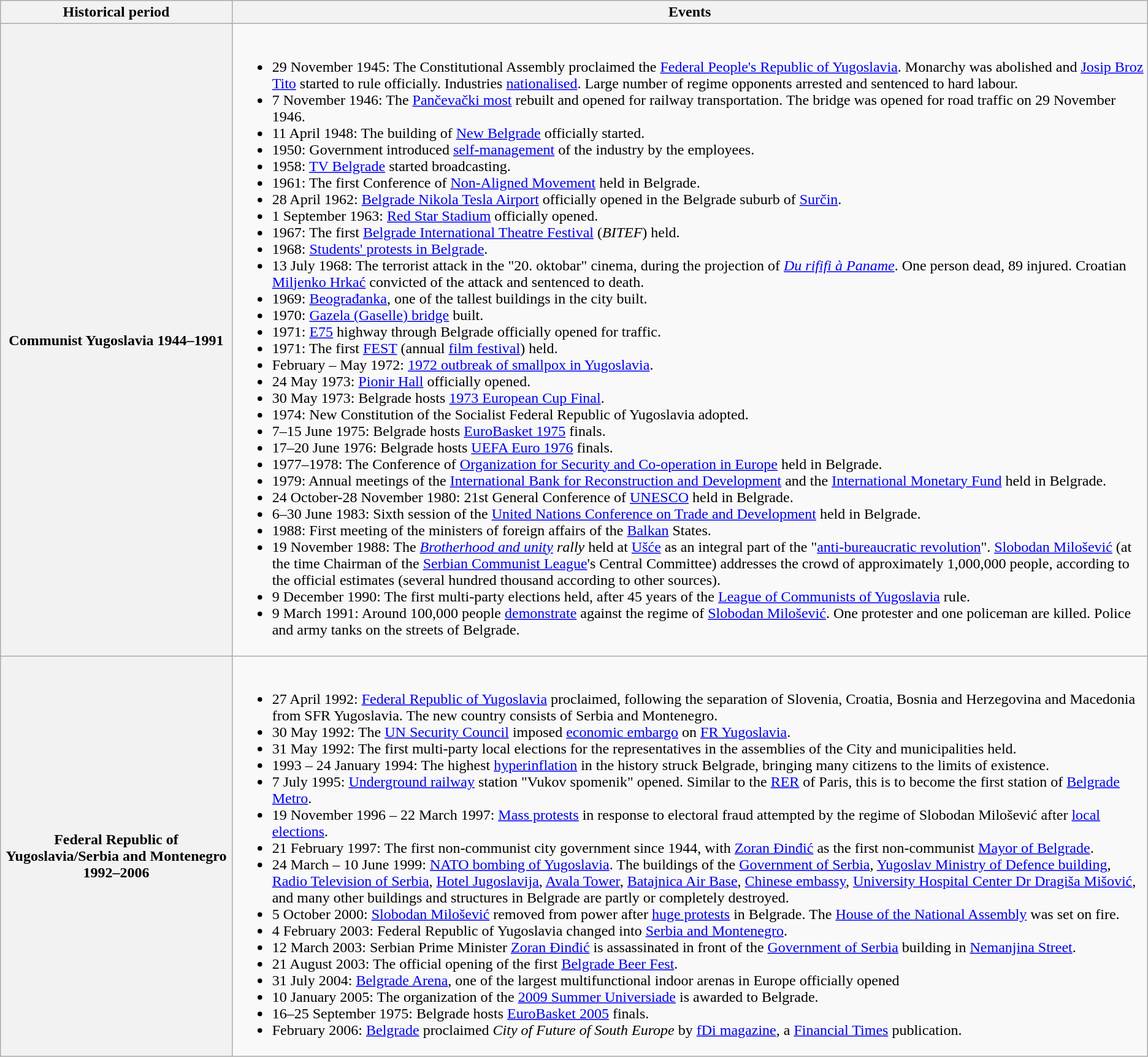<table class="wikitable">
<tr>
<th>Historical period</th>
<th>Events</th>
</tr>
<tr>
<th>Communist Yugoslavia 1944–1991</th>
<td><br><ul><li>29 November 1945: The Constitutional Assembly proclaimed the <a href='#'>Federal People's Republic of Yugoslavia</a>. Monarchy was abolished and <a href='#'>Josip Broz Tito</a> started to rule officially. Industries <a href='#'>nationalised</a>. Large number of regime opponents arrested and sentenced to hard labour.</li><li>7 November 1946: The <a href='#'>Pančevački most</a> rebuilt and opened for railway transportation. The bridge was opened for road traffic on 29 November 1946.</li><li>11 April 1948: The building of <a href='#'>New Belgrade</a> officially started.</li><li>1950: Government introduced <a href='#'>self-management</a> of the industry by the employees.</li><li>1958: <a href='#'>TV Belgrade</a> started broadcasting.</li><li>1961: The first Conference of <a href='#'>Non-Aligned Movement</a> held in Belgrade.</li><li>28 April 1962: <a href='#'>Belgrade Nikola Tesla Airport</a> officially opened in the Belgrade suburb of <a href='#'>Surčin</a>.</li><li>1 September 1963: <a href='#'>Red Star Stadium</a> officially opened.</li><li>1967: The first <a href='#'>Belgrade International Theatre Festival</a> (<em>BITEF</em>) held.</li><li>1968: <a href='#'>Students' protests in Belgrade</a>.</li><li>13 July 1968: The terrorist attack in the "20. oktobar" cinema, during the projection of <em><a href='#'>Du rififi à Paname</a></em>. One person dead, 89 injured. Croatian <a href='#'>Miljenko Hrkać</a> convicted of the attack and sentenced to death.</li><li>1969: <a href='#'>Beograđanka</a>, one of the tallest buildings in the city built.</li><li>1970: <a href='#'>Gazela (Gaselle) bridge</a> built.</li><li>1971: <a href='#'>E75</a> highway through Belgrade officially opened for traffic.</li><li>1971: The first <a href='#'>FEST</a> (annual <a href='#'>film festival</a>) held.</li><li>February – May 1972: <a href='#'>1972 outbreak of smallpox in Yugoslavia</a>.</li><li>24 May 1973: <a href='#'>Pionir Hall</a> officially opened.</li><li>30 May 1973: Belgrade hosts <a href='#'>1973 European Cup Final</a>.</li><li>1974: New Constitution of the Socialist Federal Republic of Yugoslavia adopted.</li><li>7–15 June 1975: Belgrade hosts <a href='#'>EuroBasket 1975</a> finals.</li><li>17–20 June 1976: Belgrade hosts <a href='#'>UEFA Euro 1976</a> finals.</li><li>1977–1978: The Conference of <a href='#'>Organization for Security and Co-operation in Europe</a> held in Belgrade.</li><li>1979: Annual meetings of the <a href='#'>International Bank for Reconstruction and Development</a> and the <a href='#'>International Monetary Fund</a> held in Belgrade.</li><li>24 October-28 November 1980: 21st General Conference of <a href='#'>UNESCO</a> held in Belgrade.</li><li>6–30 June 1983: Sixth session of the <a href='#'>United Nations Conference on Trade and Development</a> held in Belgrade.</li><li>1988: First meeting of the ministers of foreign affairs of the <a href='#'>Balkan</a> States.</li><li>19 November 1988: The <em><a href='#'>Brotherhood and unity</a> rally</em> held at <a href='#'>Ušće</a> as an integral part of the "<a href='#'>anti-bureaucratic revolution</a>". <a href='#'>Slobodan Milošević</a> (at the time Chairman of the <a href='#'>Serbian Communist League</a>'s Central Committee) addresses the crowd of approximately 1,000,000 people, according to the official estimates (several hundred thousand according to other sources).</li><li>9 December 1990: The first multi-party elections held, after 45 years of the <a href='#'>League of Communists of Yugoslavia</a> rule.</li><li>9 March 1991: Around 100,000 people <a href='#'>demonstrate</a> against the regime of <a href='#'>Slobodan Milošević</a>. One protester and one policeman are killed. Police and army tanks on the streets of Belgrade.</li></ul></td>
</tr>
<tr>
<th>Federal Republic of Yugoslavia/Serbia and Montenegro 1992–2006</th>
<td><br><ul><li>27 April 1992: <a href='#'>Federal Republic of Yugoslavia</a> proclaimed, following the separation of Slovenia, Croatia, Bosnia and Herzegovina and Macedonia from SFR Yugoslavia. The new country consists of Serbia and Montenegro.</li><li>30 May 1992: The <a href='#'>UN Security Council</a> imposed <a href='#'>economic embargo</a> on <a href='#'>FR Yugoslavia</a>.</li><li>31 May 1992: The first multi-party local elections for the representatives in the assemblies of the City and municipalities held.</li><li>1993 – 24 January 1994: The highest <a href='#'>hyperinflation</a> in the history struck Belgrade, bringing many citizens to the limits of existence.</li><li>7 July 1995: <a href='#'>Underground railway</a> station "Vukov spomenik" opened. Similar to the <a href='#'>RER</a> of Paris, this is to become the first station of <a href='#'>Belgrade Metro</a>.</li><li>19 November 1996 – 22 March 1997: <a href='#'>Mass protests</a> in response to electoral fraud attempted by the regime of Slobodan Milošević after <a href='#'>local elections</a>.</li><li>21 February 1997: The first non-communist city government since 1944, with <a href='#'>Zoran Đinđić</a> as the first non-communist <a href='#'>Mayor of Belgrade</a>.</li><li>24 March – 10 June 1999: <a href='#'>NATO bombing of Yugoslavia</a>. The buildings of the <a href='#'>Government of Serbia</a>, <a href='#'>Yugoslav Ministry of Defence building</a>, <a href='#'>Radio Television of Serbia</a>, <a href='#'>Hotel Jugoslavija</a>, <a href='#'>Avala Tower</a>, <a href='#'>Batajnica Air Base</a>, <a href='#'>Chinese embassy</a>, <a href='#'>University Hospital Center Dr Dragiša Mišović</a>, and many other buildings and structures in Belgrade are partly or completely destroyed.</li><li>5 October 2000: <a href='#'>Slobodan Milošević</a> removed from power after <a href='#'>huge protests</a> in Belgrade. The <a href='#'>House of the National Assembly</a> was set on fire.</li><li>4 February 2003: Federal Republic of Yugoslavia changed into <a href='#'>Serbia and Montenegro</a>.</li><li>12 March 2003: Serbian Prime Minister <a href='#'>Zoran Đinđić</a> is assassinated in front of the <a href='#'>Government of Serbia</a> building in <a href='#'>Nemanjina Street</a>.</li><li>21 August 2003: The official opening of the first <a href='#'>Belgrade Beer Fest</a>.</li><li>31 July 2004: <a href='#'>Belgrade Arena</a>, one of the largest multifunctional indoor arenas in Europe officially opened</li><li>10 January 2005: The organization of the <a href='#'>2009 Summer Universiade</a> is awarded to Belgrade.</li><li>16–25 September 1975: Belgrade hosts <a href='#'>EuroBasket 2005</a> finals.</li><li>February 2006: <a href='#'>Belgrade</a> proclaimed <em>City of Future of South Europe</em> by <a href='#'>fDi magazine</a>, a <a href='#'>Financial Times</a> publication.</li></ul></td>
</tr>
</table>
